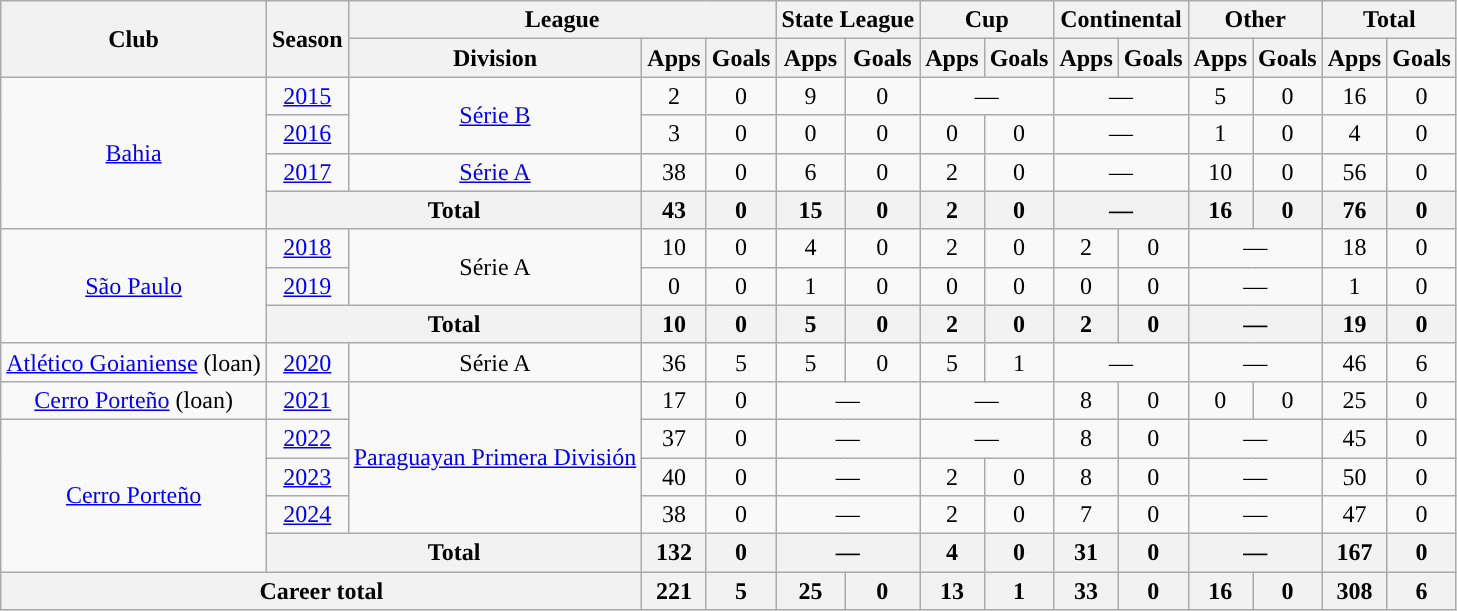<table class="wikitable" style="text-align: center;">
<tr>
<th rowspan="2">Club</th>
<th rowspan="2">Season</th>
<th colspan="3">League</th>
<th colspan="2">State League</th>
<th colspan="2">Cup</th>
<th colspan="2">Continental</th>
<th colspan="2">Other</th>
<th colspan="2">Total</th>
</tr>
<tr>
<th>Division</th>
<th>Apps</th>
<th>Goals</th>
<th>Apps</th>
<th>Goals</th>
<th>Apps</th>
<th>Goals</th>
<th>Apps</th>
<th>Goals</th>
<th>Apps</th>
<th>Goals</th>
<th>Apps</th>
<th>Goals</th>
</tr>
<tr>
<td rowspan="4" valign="center"><a href='#'>Bahia</a></td>
<td><a href='#'>2015</a></td>
<td rowspan="2"><a href='#'>Série B</a></td>
<td>2</td>
<td>0</td>
<td>9</td>
<td>0</td>
<td colspan="2">—</td>
<td colspan="2">—</td>
<td>5</td>
<td>0</td>
<td>16</td>
<td>0</td>
</tr>
<tr>
<td><a href='#'>2016</a></td>
<td>3</td>
<td>0</td>
<td>0</td>
<td>0</td>
<td>0</td>
<td>0</td>
<td colspan="2">—</td>
<td>1</td>
<td>0</td>
<td>4</td>
<td>0</td>
</tr>
<tr>
<td><a href='#'>2017</a></td>
<td><a href='#'>Série A</a></td>
<td>38</td>
<td>0</td>
<td>6</td>
<td>0</td>
<td>2</td>
<td>0</td>
<td colspan="2">—</td>
<td>10</td>
<td>0</td>
<td>56</td>
<td>0</td>
</tr>
<tr>
<th colspan="2">Total</th>
<th>43</th>
<th>0</th>
<th>15</th>
<th>0</th>
<th>2</th>
<th>0</th>
<th colspan="2">—</th>
<th>16</th>
<th>0</th>
<th>76</th>
<th>0</th>
</tr>
<tr>
<td rowspan="3" valign="center"><a href='#'>São Paulo</a></td>
<td><a href='#'>2018</a></td>
<td rowspan="2">Série A</td>
<td>10</td>
<td>0</td>
<td>4</td>
<td>0</td>
<td>2</td>
<td>0</td>
<td>2</td>
<td>0</td>
<td colspan="2">—</td>
<td>18</td>
<td>0</td>
</tr>
<tr>
<td><a href='#'>2019</a></td>
<td>0</td>
<td>0</td>
<td>1</td>
<td>0</td>
<td>0</td>
<td>0</td>
<td>0</td>
<td>0</td>
<td colspan="2">—</td>
<td>1</td>
<td>0</td>
</tr>
<tr>
<th colspan="2">Total</th>
<th>10</th>
<th>0</th>
<th>5</th>
<th>0</th>
<th>2</th>
<th>0</th>
<th>2</th>
<th>0</th>
<th colspan="2">—</th>
<th>19</th>
<th>0</th>
</tr>
<tr>
<td valign="center"><a href='#'>Atlético Goianiense</a> (loan)</td>
<td><a href='#'>2020</a></td>
<td>Série A</td>
<td>36</td>
<td>5</td>
<td>5</td>
<td>0</td>
<td>5</td>
<td>1</td>
<td colspan="2">—</td>
<td colspan="2">—</td>
<td>46</td>
<td>6</td>
</tr>
<tr>
<td valign="center"><a href='#'>Cerro Porteño</a> (loan)</td>
<td><a href='#'>2021</a></td>
<td rowspan="4"><a href='#'>Paraguayan Primera División</a></td>
<td>17</td>
<td>0</td>
<td colspan="2">—</td>
<td colspan="2">—</td>
<td>8</td>
<td>0</td>
<td>0</td>
<td>0</td>
<td>25</td>
<td>0</td>
</tr>
<tr>
<td rowspan="4" valign="center"><a href='#'>Cerro Porteño</a></td>
<td><a href='#'>2022</a></td>
<td>37</td>
<td>0</td>
<td colspan="2">—</td>
<td colspan="2">—</td>
<td>8</td>
<td>0</td>
<td colspan="2">—</td>
<td>45</td>
<td>0</td>
</tr>
<tr>
<td><a href='#'>2023</a></td>
<td>40</td>
<td>0</td>
<td colspan="2">—</td>
<td>2</td>
<td>0</td>
<td>8</td>
<td>0</td>
<td colspan="2">—</td>
<td>50</td>
<td>0</td>
</tr>
<tr>
<td><a href='#'>2024</a></td>
<td>38</td>
<td>0</td>
<td colspan="2">—</td>
<td>2</td>
<td>0</td>
<td>7</td>
<td>0</td>
<td colspan="2">—</td>
<td>47</td>
<td>0</td>
</tr>
<tr>
<th colspan="2">Total</th>
<th>132</th>
<th>0</th>
<th colspan="2">—</th>
<th>4</th>
<th>0</th>
<th>31</th>
<th>0</th>
<th colspan="2">—</th>
<th>167</th>
<th>0</th>
</tr>
<tr>
<th colspan="3"><strong>Career total</strong></th>
<th>221</th>
<th>5</th>
<th>25</th>
<th>0</th>
<th>13</th>
<th>1</th>
<th>33</th>
<th>0</th>
<th>16</th>
<th>0</th>
<th>308</th>
<th>6</th>
</tr>
</table>
